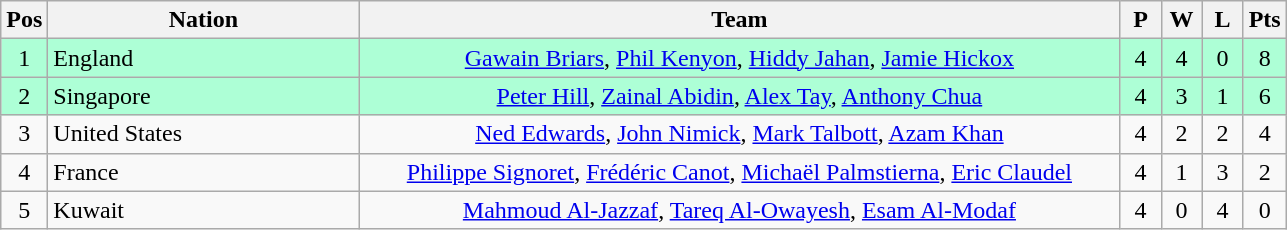<table class="wikitable" style="font-size: 100%">
<tr>
<th width=20>Pos</th>
<th width=200>Nation</th>
<th width=500>Team</th>
<th width=20>P</th>
<th width=20>W</th>
<th width=20>L</th>
<th width=20>Pts</th>
</tr>
<tr align=center style="background: #ADFFD6;">
<td>1</td>
<td align="left"> England</td>
<td><a href='#'>Gawain Briars</a>, <a href='#'>Phil Kenyon</a>, <a href='#'>Hiddy Jahan</a>, <a href='#'>Jamie Hickox</a></td>
<td>4</td>
<td>4</td>
<td>0</td>
<td>8</td>
</tr>
<tr align=center style="background: #ADFFD6;">
<td>2</td>
<td align="left"> Singapore</td>
<td><a href='#'>Peter Hill</a>, <a href='#'>Zainal Abidin</a>, <a href='#'>Alex Tay</a>, <a href='#'>Anthony Chua</a></td>
<td>4</td>
<td>3</td>
<td>1</td>
<td>6</td>
</tr>
<tr align=center>
<td>3</td>
<td align="left"> United States</td>
<td><a href='#'>Ned Edwards</a>, <a href='#'>John Nimick</a>, <a href='#'>Mark Talbott</a>, <a href='#'>Azam Khan</a></td>
<td>4</td>
<td>2</td>
<td>2</td>
<td>4</td>
</tr>
<tr align=center>
<td>4</td>
<td align="left"> France</td>
<td><a href='#'>Philippe Signoret</a>, <a href='#'>Frédéric Canot</a>, <a href='#'>Michaël Palmstierna</a>, <a href='#'>Eric Claudel</a></td>
<td>4</td>
<td>1</td>
<td>3</td>
<td>2</td>
</tr>
<tr align=center>
<td>5</td>
<td align="left"> Kuwait</td>
<td><a href='#'>Mahmoud Al-Jazzaf</a>, <a href='#'>Tareq Al-Owayesh</a>, <a href='#'>Esam Al-Modaf</a></td>
<td>4</td>
<td>0</td>
<td>4</td>
<td>0</td>
</tr>
</table>
